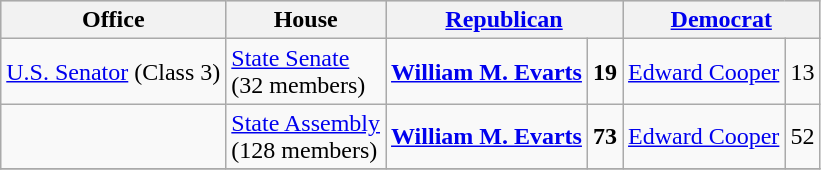<table class=wikitable>
<tr bgcolor=lightgrey>
<th>Office</th>
<th>House</th>
<th colspan="2"><a href='#'>Republican</a></th>
<th colspan="2"><a href='#'>Democrat</a></th>
</tr>
<tr>
<td><a href='#'>U.S. Senator</a> (Class 3)</td>
<td><a href='#'>State Senate</a> <br>(32 members)</td>
<td><strong><a href='#'>William M. Evarts</a></strong></td>
<td align="right"><strong>19</strong></td>
<td><a href='#'>Edward Cooper</a></td>
<td align="right">13</td>
</tr>
<tr>
<td></td>
<td><a href='#'>State Assembly</a> <br>(128 members)</td>
<td><strong><a href='#'>William M. Evarts</a></strong></td>
<td align="right"><strong>73</strong></td>
<td><a href='#'>Edward Cooper</a></td>
<td align="right">52</td>
</tr>
<tr>
</tr>
</table>
